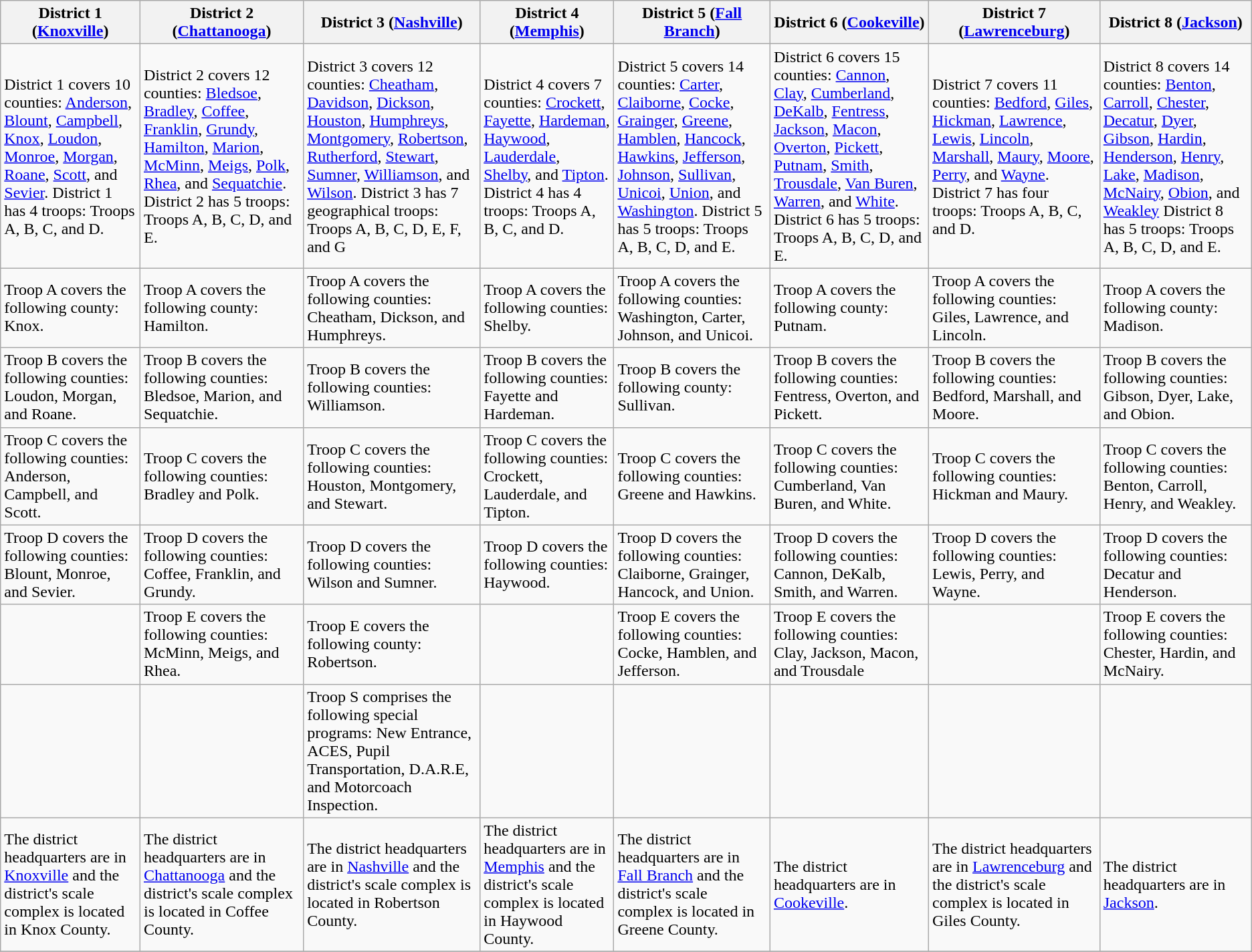<table class="wikitable">
<tr>
<th scope="col">District 1 (<a href='#'>Knoxville</a>)</th>
<th scope="col">District 2 (<a href='#'>Chattanooga</a>)</th>
<th scope="col">District 3 (<a href='#'>Nashville</a>)</th>
<th scope="col">District 4 (<a href='#'>Memphis</a>)</th>
<th scope="col">District 5 (<a href='#'>Fall Branch</a>)</th>
<th scope="col">District 6 (<a href='#'>Cookeville</a>)</th>
<th scope="col">District 7 (<a href='#'>Lawrenceburg</a>)</th>
<th scope="col">District 8 (<a href='#'>Jackson</a>)</th>
</tr>
<tr>
<td>District 1 covers 10 counties: <a href='#'>Anderson</a>, <a href='#'>Blount</a>, <a href='#'>Campbell</a>, <a href='#'>Knox</a>, <a href='#'>Loudon</a>, <a href='#'>Monroe</a>, <a href='#'>Morgan</a>, <a href='#'>Roane</a>, <a href='#'>Scott</a>, and <a href='#'>Sevier</a>. District 1 has 4 troops: Troops A, B, C, and D.</td>
<td>District 2 covers 12 counties: <a href='#'>Bledsoe</a>, <a href='#'>Bradley</a>, <a href='#'>Coffee</a>, <a href='#'>Franklin</a>, <a href='#'>Grundy</a>, <a href='#'>Hamilton</a>, <a href='#'>Marion</a>, <a href='#'>McMinn</a>, <a href='#'>Meigs</a>, <a href='#'>Polk</a>, <a href='#'>Rhea</a>, and <a href='#'>Sequatchie</a>. District 2 has 5 troops: Troops A, B, C, D, and E.</td>
<td>District 3 covers 12 counties: <a href='#'>Cheatham</a>, <a href='#'>Davidson</a>, <a href='#'>Dickson</a>, <a href='#'>Houston</a>, <a href='#'>Humphreys</a>, <a href='#'>Montgomery</a>, <a href='#'>Robertson</a>, <a href='#'>Rutherford</a>, <a href='#'>Stewart</a>, <a href='#'>Sumner</a>, <a href='#'>Williamson</a>, and <a href='#'>Wilson</a>. District 3 has 7 geographical troops: Troops A, B, C, D, E, F, and G</td>
<td>District 4 covers 7 counties: <a href='#'>Crockett</a>, <a href='#'>Fayette</a>, <a href='#'>Hardeman</a>, <a href='#'>Haywood</a>, <a href='#'>Lauderdale</a>, <a href='#'>Shelby</a>, and <a href='#'>Tipton</a>. District 4 has 4 troops: Troops A, B, C, and D.</td>
<td>District 5 covers 14 counties: <a href='#'>Carter</a>, <a href='#'>Claiborne</a>, <a href='#'>Cocke</a>, <a href='#'>Grainger</a>, <a href='#'>Greene</a>, <a href='#'>Hamblen</a>, <a href='#'>Hancock</a>, <a href='#'>Hawkins</a>, <a href='#'>Jefferson</a>, <a href='#'>Johnson</a>, <a href='#'>Sullivan</a>, <a href='#'>Unicoi</a>, <a href='#'>Union</a>, and <a href='#'>Washington</a>. District 5 has 5 troops: Troops A, B, C, D, and E.</td>
<td>District 6 covers 15 counties: <a href='#'>Cannon</a>, <a href='#'>Clay</a>, <a href='#'>Cumberland</a>, <a href='#'>DeKalb</a>, <a href='#'>Fentress</a>, <a href='#'>Jackson</a>, <a href='#'>Macon</a>, <a href='#'>Overton</a>, <a href='#'>Pickett</a>, <a href='#'>Putnam</a>, <a href='#'>Smith</a>, <a href='#'>Trousdale</a>, <a href='#'>Van Buren</a>, <a href='#'>Warren</a>, and <a href='#'>White</a>. District 6 has 5 troops: Troops A, B, C, D, and E.</td>
<td>District 7 covers 11 counties: <a href='#'>Bedford</a>, <a href='#'>Giles</a>, <a href='#'>Hickman</a>, <a href='#'>Lawrence</a>, <a href='#'>Lewis</a>, <a href='#'>Lincoln</a>, <a href='#'>Marshall</a>, <a href='#'>Maury</a>, <a href='#'>Moore</a>, <a href='#'>Perry</a>, and <a href='#'>Wayne</a>. District 7 has four troops: Troops A, B, C, and D.</td>
<td>District 8 covers 14 counties: <a href='#'>Benton</a>, <a href='#'>Carroll</a>, <a href='#'>Chester</a>, <a href='#'>Decatur</a>, <a href='#'>Dyer</a>, <a href='#'>Gibson</a>, <a href='#'>Hardin</a>, <a href='#'>Henderson</a>, <a href='#'>Henry</a>, <a href='#'>Lake</a>, <a href='#'>Madison</a>, <a href='#'>McNairy</a>, <a href='#'>Obion</a>, and <a href='#'>Weakley</a> District 8 has 5 troops: Troops A, B, C, D, and E.</td>
</tr>
<tr>
<td>Troop A covers the following county: Knox.</td>
<td>Troop A covers the following county: Hamilton.</td>
<td>Troop A covers the following counties: Cheatham, Dickson, and Humphreys.</td>
<td>Troop A covers the following counties: Shelby.</td>
<td>Troop A covers the following counties: Washington, Carter, Johnson, and Unicoi.</td>
<td>Troop A covers the following county: Putnam.</td>
<td>Troop A covers the following counties: Giles, Lawrence, and Lincoln.</td>
<td>Troop A covers the following county: Madison.</td>
</tr>
<tr>
<td>Troop B covers the following counties: Loudon, Morgan, and Roane.</td>
<td>Troop B covers the following counties: Bledsoe, Marion, and Sequatchie.</td>
<td>Troop B covers the following counties: Williamson.</td>
<td>Troop B covers the following counties: Fayette and Hardeman.</td>
<td>Troop B covers the following county: Sullivan.</td>
<td>Troop B covers the following counties: Fentress, Overton, and Pickett.</td>
<td>Troop B covers the following counties: Bedford, Marshall, and Moore.</td>
<td>Troop B covers the following counties: Gibson, Dyer, Lake, and Obion.</td>
</tr>
<tr>
<td>Troop C covers the following counties: Anderson, Campbell, and Scott.</td>
<td>Troop C covers the following counties: Bradley and Polk.</td>
<td>Troop C covers the following counties: Houston, Montgomery, and Stewart.</td>
<td>Troop C covers the following counties: Crockett, Lauderdale, and Tipton.</td>
<td>Troop C covers the following counties: Greene and Hawkins.</td>
<td>Troop C covers the following counties: Cumberland, Van Buren, and White.</td>
<td>Troop C covers the following counties: Hickman and Maury.</td>
<td>Troop C covers the following counties: Benton, Carroll, Henry, and Weakley.</td>
</tr>
<tr>
<td>Troop D covers the following counties: Blount, Monroe, and Sevier.</td>
<td>Troop D covers the following counties: Coffee, Franklin, and Grundy.</td>
<td>Troop D covers the following counties: Wilson and Sumner.</td>
<td>Troop D covers the following counties: Haywood.</td>
<td>Troop D covers the following counties: Claiborne, Grainger, Hancock, and Union.</td>
<td>Troop D covers the following counties: Cannon, DeKalb, Smith, and Warren.</td>
<td>Troop D covers the following counties: Lewis, Perry, and Wayne.</td>
<td>Troop D covers the following counties: Decatur and Henderson.</td>
</tr>
<tr>
<td></td>
<td>Troop E covers the following counties: McMinn, Meigs, and Rhea.</td>
<td>Troop E covers the following county: Robertson.</td>
<td></td>
<td>Troop E covers the following counties: Cocke, Hamblen, and Jefferson.</td>
<td>Troop E covers the following counties: Clay, Jackson, Macon, and Trousdale</td>
<td></td>
<td>Troop E covers the following counties: Chester, Hardin, and McNairy.</td>
</tr>
<tr>
<td></td>
<td></td>
<td>Troop S comprises the following special programs: New Entrance, ACES, Pupil Transportation, D.A.R.E, and Motorcoach Inspection.</td>
<td></td>
<td></td>
<td></td>
<td></td>
<td></td>
</tr>
<tr>
<td>The district headquarters are in <a href='#'>Knoxville</a> and the district's scale complex is located in Knox County.</td>
<td>The district headquarters are in <a href='#'>Chattanooga</a> and the district's scale complex is located in Coffee County.</td>
<td>The district headquarters are in <a href='#'>Nashville</a> and the district's scale complex is located in Robertson County.</td>
<td>The district headquarters are in <a href='#'>Memphis</a> and the district's scale complex is located in Haywood County.</td>
<td>The district headquarters are in <a href='#'>Fall Branch</a> and the district's scale complex is located in Greene County.</td>
<td>The district headquarters are in <a href='#'>Cookeville</a>.</td>
<td>The district headquarters are in <a href='#'>Lawrenceburg</a> and the district's scale complex is located in Giles County.</td>
<td>The district headquarters are in <a href='#'>Jackson</a>.</td>
</tr>
<tr>
</tr>
</table>
